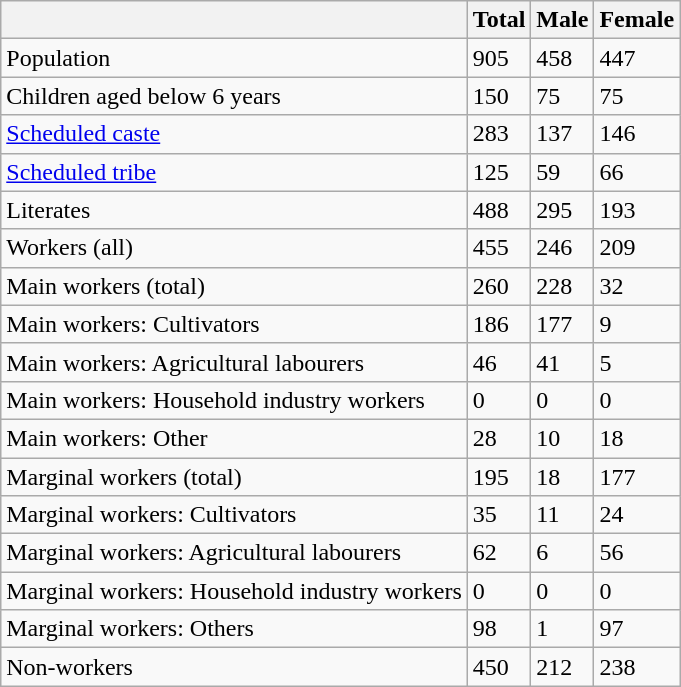<table class="wikitable sortable">
<tr>
<th></th>
<th>Total</th>
<th>Male</th>
<th>Female</th>
</tr>
<tr>
<td>Population</td>
<td>905</td>
<td>458</td>
<td>447</td>
</tr>
<tr>
<td>Children aged below 6 years</td>
<td>150</td>
<td>75</td>
<td>75</td>
</tr>
<tr>
<td><a href='#'>Scheduled caste</a></td>
<td>283</td>
<td>137</td>
<td>146</td>
</tr>
<tr>
<td><a href='#'>Scheduled tribe</a></td>
<td>125</td>
<td>59</td>
<td>66</td>
</tr>
<tr>
<td>Literates</td>
<td>488</td>
<td>295</td>
<td>193</td>
</tr>
<tr>
<td>Workers (all)</td>
<td>455</td>
<td>246</td>
<td>209</td>
</tr>
<tr>
<td>Main workers (total)</td>
<td>260</td>
<td>228</td>
<td>32</td>
</tr>
<tr>
<td>Main workers: Cultivators</td>
<td>186</td>
<td>177</td>
<td>9</td>
</tr>
<tr>
<td>Main workers: Agricultural labourers</td>
<td>46</td>
<td>41</td>
<td>5</td>
</tr>
<tr>
<td>Main workers: Household industry workers</td>
<td>0</td>
<td>0</td>
<td>0</td>
</tr>
<tr>
<td>Main workers: Other</td>
<td>28</td>
<td>10</td>
<td>18</td>
</tr>
<tr>
<td>Marginal workers (total)</td>
<td>195</td>
<td>18</td>
<td>177</td>
</tr>
<tr>
<td>Marginal workers: Cultivators</td>
<td>35</td>
<td>11</td>
<td>24</td>
</tr>
<tr>
<td>Marginal workers: Agricultural labourers</td>
<td>62</td>
<td>6</td>
<td>56</td>
</tr>
<tr>
<td>Marginal workers: Household industry workers</td>
<td>0</td>
<td>0</td>
<td>0</td>
</tr>
<tr>
<td>Marginal workers: Others</td>
<td>98</td>
<td>1</td>
<td>97</td>
</tr>
<tr>
<td>Non-workers</td>
<td>450</td>
<td>212</td>
<td>238</td>
</tr>
</table>
